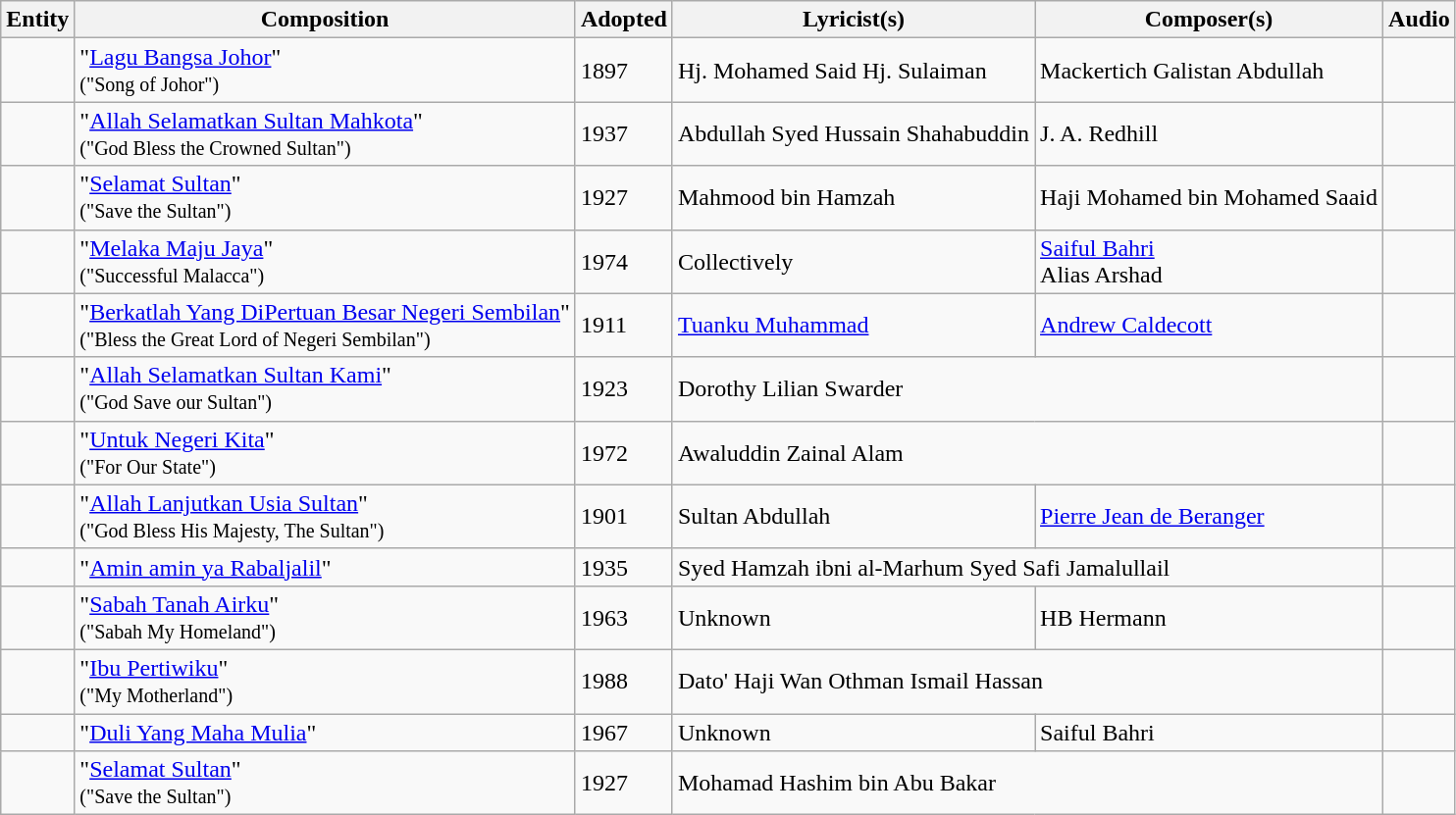<table class="wikitable">
<tr>
<th scope=col>Entity</th>
<th scope=col>Composition</th>
<th scope=col>Adopted</th>
<th scope=col>Lyricist(s)</th>
<th scope=col>Composer(s)</th>
<th scope=col>Audio</th>
</tr>
<tr>
<td scope=row></td>
<td>"<a href='#'>Lagu Bangsa Johor</a>"<br><small>("Song of Johor")</small></td>
<td>1897</td>
<td>Hj. Mohamed Said Hj. Sulaiman</td>
<td>Mackertich Galistan Abdullah</td>
<td></td>
</tr>
<tr>
<td scope=row></td>
<td>"<a href='#'>Allah Selamatkan Sultan Mahkota</a>"<br><small>("God Bless the Crowned Sultan")</small></td>
<td>1937</td>
<td>Abdullah Syed Hussain Shahabuddin</td>
<td>J. A. Redhill</td>
<td></td>
</tr>
<tr>
<td scope="row"></td>
<td>"<a href='#'>Selamat Sultan</a>"<br><small>("Save the Sultan")</small></td>
<td>1927</td>
<td>Mahmood bin Hamzah</td>
<td>Haji Mohamed bin Mohamed Saaid</td>
<td></td>
</tr>
<tr>
<td scope=row></td>
<td>"<a href='#'>Melaka Maju Jaya</a>"<br><small>("Successful Malacca")</small></td>
<td>1974</td>
<td>Collectively</td>
<td><a href='#'>Saiful Bahri</a><br>Alias Arshad</td>
<td></td>
</tr>
<tr>
<td scope=row></td>
<td>"<a href='#'>Berkatlah Yang DiPertuan Besar Negeri Sembilan</a>"<br><small>("Bless the Great Lord of Negeri Sembilan")</small></td>
<td>1911</td>
<td><a href='#'>Tuanku Muhammad</a></td>
<td><a href='#'>Andrew Caldecott</a></td>
<td></td>
</tr>
<tr>
<td scope=row></td>
<td>"<a href='#'>Allah Selamatkan Sultan Kami</a>"<br><small>("God Save our Sultan")</small></td>
<td>1923</td>
<td colspan="2">Dorothy Lilian Swarder</td>
<td></td>
</tr>
<tr>
<td scope=row></td>
<td>"<a href='#'>Untuk Negeri Kita</a>"<br><small>("For Our State")</small></td>
<td>1972</td>
<td colspan="2">Awaluddin Zainal Alam</td>
<td></td>
</tr>
<tr>
<td scope="row"></td>
<td>"<a href='#'>Allah Lanjutkan Usia Sultan</a>"<br><small>("God Bless His Majesty, The Sultan")</small></td>
<td>1901</td>
<td>Sultan Abdullah</td>
<td><a href='#'>Pierre Jean de Beranger</a></td>
<td></td>
</tr>
<tr>
<td scope=row></td>
<td>"<a href='#'>Amin amin ya Rabaljalil</a>"</td>
<td>1935</td>
<td colspan="2">Syed Hamzah ibni al-Marhum Syed Safi Jamalullail</td>
<td></td>
</tr>
<tr>
<td scope=row></td>
<td>"<a href='#'>Sabah Tanah Airku</a>"<br><small>("Sabah My Homeland")</small></td>
<td>1963</td>
<td>Unknown</td>
<td>HB Hermann</td>
<td></td>
</tr>
<tr>
<td scope=row></td>
<td>"<a href='#'>Ibu Pertiwiku</a>"<br><small>("My Motherland")</small></td>
<td>1988</td>
<td colspan="2">Dato' Haji Wan Othman Ismail Hassan</td>
<td></td>
</tr>
<tr>
<td scope=row></td>
<td>"<a href='#'>Duli Yang Maha Mulia</a>"</td>
<td>1967</td>
<td>Unknown</td>
<td>Saiful Bahri</td>
<td></td>
</tr>
<tr>
<td scope=row></td>
<td>"<a href='#'>Selamat Sultan</a>"<br><small>("Save the Sultan")</small></td>
<td>1927</td>
<td colspan="2">Mohamad Hashim bin Abu Bakar</td>
<td></td>
</tr>
</table>
